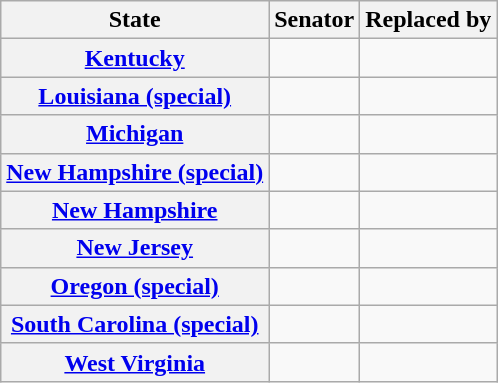<table class="wikitable sortable plainrowheaders">
<tr>
<th scope="col">State</th>
<th scope="col">Senator</th>
<th scope="col">Replaced by</th>
</tr>
<tr>
<th><a href='#'>Kentucky</a></th>
<td></td>
<td></td>
</tr>
<tr>
<th><a href='#'>Louisiana (special)</a></th>
<td></td>
<td></td>
</tr>
<tr>
<th><a href='#'>Michigan</a></th>
<td></td>
<td></td>
</tr>
<tr>
<th><a href='#'>New Hampshire (special)</a></th>
<td></td>
<td></td>
</tr>
<tr>
<th><a href='#'>New Hampshire</a></th>
<td></td>
<td></td>
</tr>
<tr>
<th><a href='#'>New Jersey</a></th>
<td></td>
<td></td>
</tr>
<tr>
<th><a href='#'>Oregon (special)</a></th>
<td></td>
<td></td>
</tr>
<tr>
<th><a href='#'>South Carolina (special)</a></th>
<td></td>
<td></td>
</tr>
<tr>
<th><a href='#'>West Virginia</a></th>
<td></td>
<td></td>
</tr>
</table>
